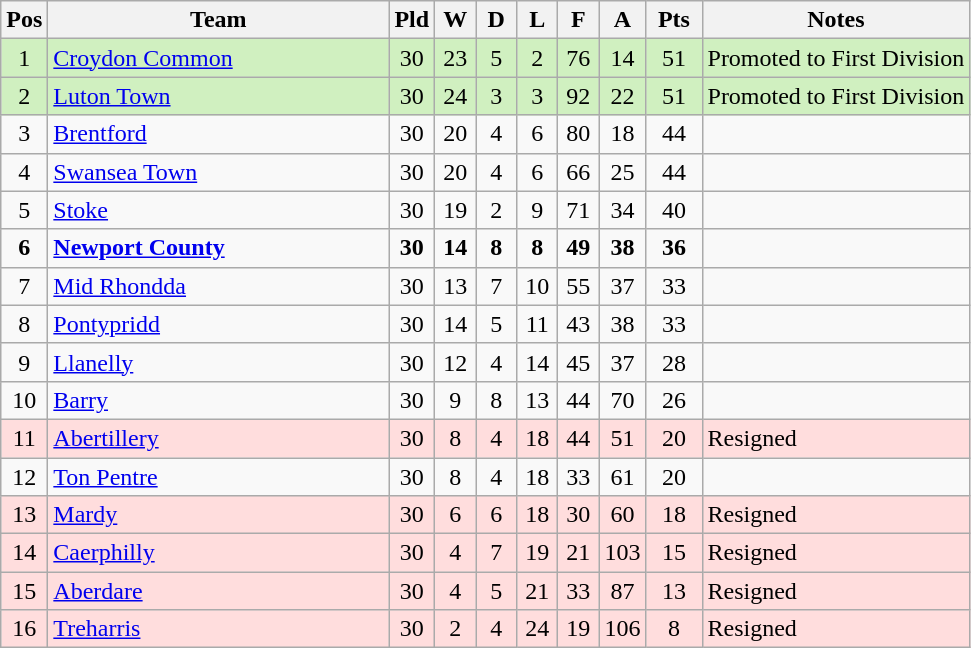<table class="wikitable" style="text-align: center;">
<tr>
<th width=20>Pos</th>
<th width=220>Team</th>
<th width=20>Pld</th>
<th width=20>W</th>
<th width=20>D</th>
<th width=20>L</th>
<th width=20>F</th>
<th width=20>A</th>
<th width=30>Pts</th>
<th>Notes</th>
</tr>
<tr style="background:#D0F0C0;">
<td>1</td>
<td align="left"><a href='#'>Croydon Common</a></td>
<td>30</td>
<td>23</td>
<td>5</td>
<td>2</td>
<td>76</td>
<td>14</td>
<td>51</td>
<td>Promoted to First Division</td>
</tr>
<tr style="background:#D0F0C0;">
<td>2</td>
<td align="left"><a href='#'>Luton Town</a></td>
<td>30</td>
<td>24</td>
<td>3</td>
<td>3</td>
<td>92</td>
<td>22</td>
<td>51</td>
<td>Promoted to First Division</td>
</tr>
<tr>
<td>3</td>
<td align="left"><a href='#'>Brentford</a></td>
<td>30</td>
<td>20</td>
<td>4</td>
<td>6</td>
<td>80</td>
<td>18</td>
<td>44</td>
<td></td>
</tr>
<tr>
<td>4</td>
<td align="left"><a href='#'>Swansea Town</a></td>
<td>30</td>
<td>20</td>
<td>4</td>
<td>6</td>
<td>66</td>
<td>25</td>
<td>44</td>
<td></td>
</tr>
<tr>
<td>5</td>
<td align="left"><a href='#'>Stoke</a></td>
<td>30</td>
<td>19</td>
<td>2</td>
<td>9</td>
<td>71</td>
<td>34</td>
<td>40</td>
<td></td>
</tr>
<tr>
<td><strong>6</strong></td>
<td align="left"><strong><a href='#'>Newport County</a></strong></td>
<td><strong>30</strong></td>
<td><strong>14</strong></td>
<td><strong>8</strong></td>
<td><strong>8</strong></td>
<td><strong>49</strong></td>
<td><strong>38</strong></td>
<td><strong>36</strong></td>
<td></td>
</tr>
<tr>
<td>7</td>
<td align="left"><a href='#'>Mid Rhondda</a></td>
<td>30</td>
<td>13</td>
<td>7</td>
<td>10</td>
<td>55</td>
<td>37</td>
<td>33</td>
<td></td>
</tr>
<tr>
<td>8</td>
<td align="left"><a href='#'>Pontypridd</a></td>
<td>30</td>
<td>14</td>
<td>5</td>
<td>11</td>
<td>43</td>
<td>38</td>
<td>33</td>
<td></td>
</tr>
<tr>
<td>9</td>
<td align="left"><a href='#'>Llanelly</a></td>
<td>30</td>
<td>12</td>
<td>4</td>
<td>14</td>
<td>45</td>
<td>37</td>
<td>28</td>
<td></td>
</tr>
<tr>
<td>10</td>
<td align="left"><a href='#'>Barry</a></td>
<td>30</td>
<td>9</td>
<td>8</td>
<td>13</td>
<td>44</td>
<td>70</td>
<td>26</td>
<td></td>
</tr>
<tr style="background:#ffdddd;">
<td>11</td>
<td align="left"><a href='#'>Abertillery</a></td>
<td>30</td>
<td>8</td>
<td>4</td>
<td>18</td>
<td>44</td>
<td>51</td>
<td>20</td>
<td align="left">Resigned</td>
</tr>
<tr>
<td>12</td>
<td align="left"><a href='#'>Ton Pentre</a></td>
<td>30</td>
<td>8</td>
<td>4</td>
<td>18</td>
<td>33</td>
<td>61</td>
<td>20</td>
<td></td>
</tr>
<tr style="background:#ffdddd;">
<td>13</td>
<td align="left"><a href='#'>Mardy</a></td>
<td>30</td>
<td>6</td>
<td>6</td>
<td>18</td>
<td>30</td>
<td>60</td>
<td>18</td>
<td align="left">Resigned</td>
</tr>
<tr style="background:#ffdddd;">
<td>14</td>
<td align="left"><a href='#'>Caerphilly</a></td>
<td>30</td>
<td>4</td>
<td>7</td>
<td>19</td>
<td>21</td>
<td>103</td>
<td>15</td>
<td align="left">Resigned</td>
</tr>
<tr style="background:#ffdddd;">
<td>15</td>
<td align="left"><a href='#'>Aberdare</a></td>
<td>30</td>
<td>4</td>
<td>5</td>
<td>21</td>
<td>33</td>
<td>87</td>
<td>13</td>
<td align="left">Resigned</td>
</tr>
<tr style="background:#ffdddd;">
<td>16</td>
<td align="left"><a href='#'>Treharris</a></td>
<td>30</td>
<td>2</td>
<td>4</td>
<td>24</td>
<td>19</td>
<td>106</td>
<td>8</td>
<td align="left">Resigned</td>
</tr>
</table>
